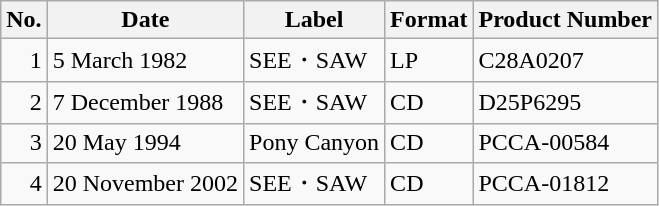<table class="wikitable" style="white-space:nowrap">
<tr>
<th>No.</th>
<th>Date</th>
<th>Label</th>
<th>Format</th>
<th>Product Number</th>
</tr>
<tr>
<td style="text-align:right">1</td>
<td>5 March 1982</td>
<td>SEE・SAW</td>
<td>LP</td>
<td>C28A0207</td>
</tr>
<tr>
<td style="text-align:right">2</td>
<td>7 December 1988</td>
<td>SEE・SAW</td>
<td>CD</td>
<td>D25P6295</td>
</tr>
<tr>
<td style="text-align:right">3</td>
<td>20 May 1994</td>
<td>Pony Canyon</td>
<td>CD</td>
<td>PCCA-00584</td>
</tr>
<tr>
<td style="text-align:right">4</td>
<td>20 November 2002</td>
<td>SEE・SAW</td>
<td>CD</td>
<td>PCCA-01812</td>
</tr>
</table>
